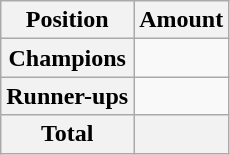<table class="wikitable">
<tr>
<th>Position</th>
<th>Amount</th>
</tr>
<tr>
<th>Champions</th>
<td></td>
</tr>
<tr>
<th>Runner-ups</th>
<td></td>
</tr>
<tr>
<th>Total</th>
<th></th>
</tr>
</table>
